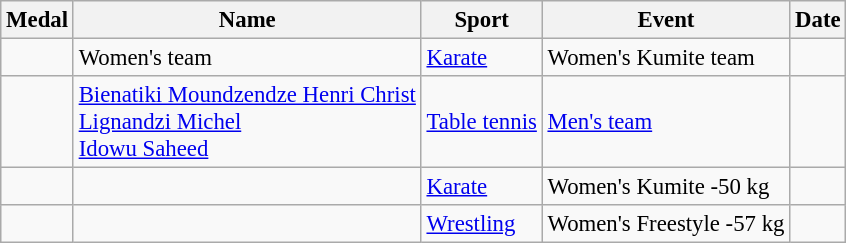<table class="wikitable sortable" style="font-size:95%">
<tr>
<th>Medal</th>
<th>Name</th>
<th>Sport</th>
<th>Event</th>
<th>Date</th>
</tr>
<tr>
<td></td>
<td>Women's team</td>
<td><a href='#'>Karate</a></td>
<td>Women's Kumite team</td>
<td></td>
</tr>
<tr>
<td></td>
<td><a href='#'>Bienatiki Moundzendze Henri Christ</a><br><a href='#'>Lignandzi Michel</a><br><a href='#'>Idowu Saheed</a></td>
<td><a href='#'>Table tennis</a></td>
<td><a href='#'>Men's team</a></td>
<td></td>
</tr>
<tr>
<td></td>
<td></td>
<td><a href='#'>Karate</a></td>
<td>Women's Kumite -50 kg</td>
<td></td>
</tr>
<tr>
<td></td>
<td></td>
<td><a href='#'>Wrestling</a></td>
<td>Women's Freestyle -57 kg</td>
<td></td>
</tr>
</table>
